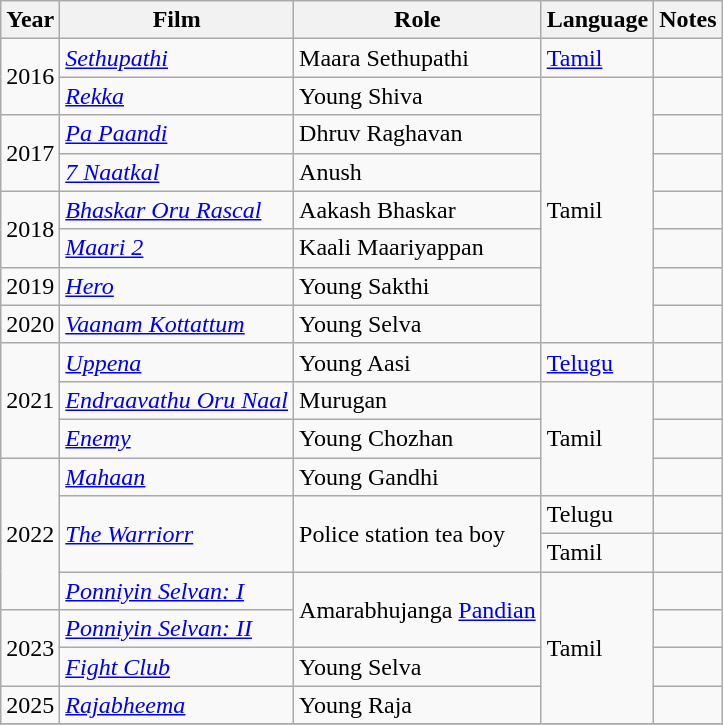<table class="wikitable sortable">
<tr>
<th scope="col">Year</th>
<th scope="col">Film</th>
<th scope="col">Role</th>
<th scope="col">Language</th>
<th class="unsortable" scope="col">Notes</th>
</tr>
<tr>
<td rowspan="2">2016</td>
<td><em><a href='#'>Sethupathi</a></em></td>
<td>Maara Sethupathi</td>
<td><a href='#'>Tamil</a></td>
<td></td>
</tr>
<tr>
<td><em><a href='#'>Rekka</a></em></td>
<td>Young Shiva</td>
<td rowspan="7">Tamil</td>
<td></td>
</tr>
<tr>
<td rowspan="2">2017</td>
<td><em><a href='#'>Pa Paandi</a></em></td>
<td>Dhruv Raghavan</td>
<td></td>
</tr>
<tr>
<td><em><a href='#'>7 Naatkal</a></em></td>
<td>Anush</td>
<td></td>
</tr>
<tr>
<td rowspan="2">2018</td>
<td><em><a href='#'>Bhaskar Oru Rascal</a></em></td>
<td>Aakash Bhaskar</td>
<td></td>
</tr>
<tr>
<td><em><a href='#'>Maari 2</a></em></td>
<td>Kaali Maariyappan</td>
<td></td>
</tr>
<tr>
<td>2019</td>
<td><em><a href='#'>Hero</a></em></td>
<td>Young Sakthi</td>
<td></td>
</tr>
<tr>
<td>2020</td>
<td><em><a href='#'>Vaanam Kottattum</a></em></td>
<td>Young Selva</td>
<td></td>
</tr>
<tr>
<td rowspan="3">2021</td>
<td><em><a href='#'>Uppena</a></em></td>
<td>Young Aasi</td>
<td><a href='#'>Telugu</a></td>
<td></td>
</tr>
<tr>
<td><em><a href='#'>Endraavathu Oru Naal</a></em></td>
<td>Murugan</td>
<td rowspan="3">Tamil</td>
<td></td>
</tr>
<tr>
<td><em><a href='#'>Enemy</a></em></td>
<td>Young Chozhan</td>
<td></td>
</tr>
<tr>
<td rowspan="4">2022</td>
<td><em><a href='#'>Mahaan</a></em></td>
<td>Young Gandhi</td>
<td></td>
</tr>
<tr>
<td rowspan="2"><em><a href='#'>The Warriorr</a></em></td>
<td rowspan="2">Police station tea boy</td>
<td>Telugu</td>
<td></td>
</tr>
<tr>
<td>Tamil</td>
<td></td>
</tr>
<tr>
<td><em><a href='#'>Ponniyin Selvan: I</a></em></td>
<td rowspan="2">Amarabhujanga <a href='#'>Pandian</a></td>
<td rowspan="4">Tamil</td>
<td></td>
</tr>
<tr>
<td rowspan="2">2023</td>
<td><em><a href='#'>Ponniyin Selvan: II</a></em></td>
<td></td>
</tr>
<tr>
<td><em><a href='#'>Fight Club</a></em></td>
<td>Young Selva</td>
<td></td>
</tr>
<tr>
<td>2025</td>
<td><em><a href='#'>Rajabheema</a></em></td>
<td>Young Raja</td>
<td></td>
</tr>
<tr>
</tr>
</table>
